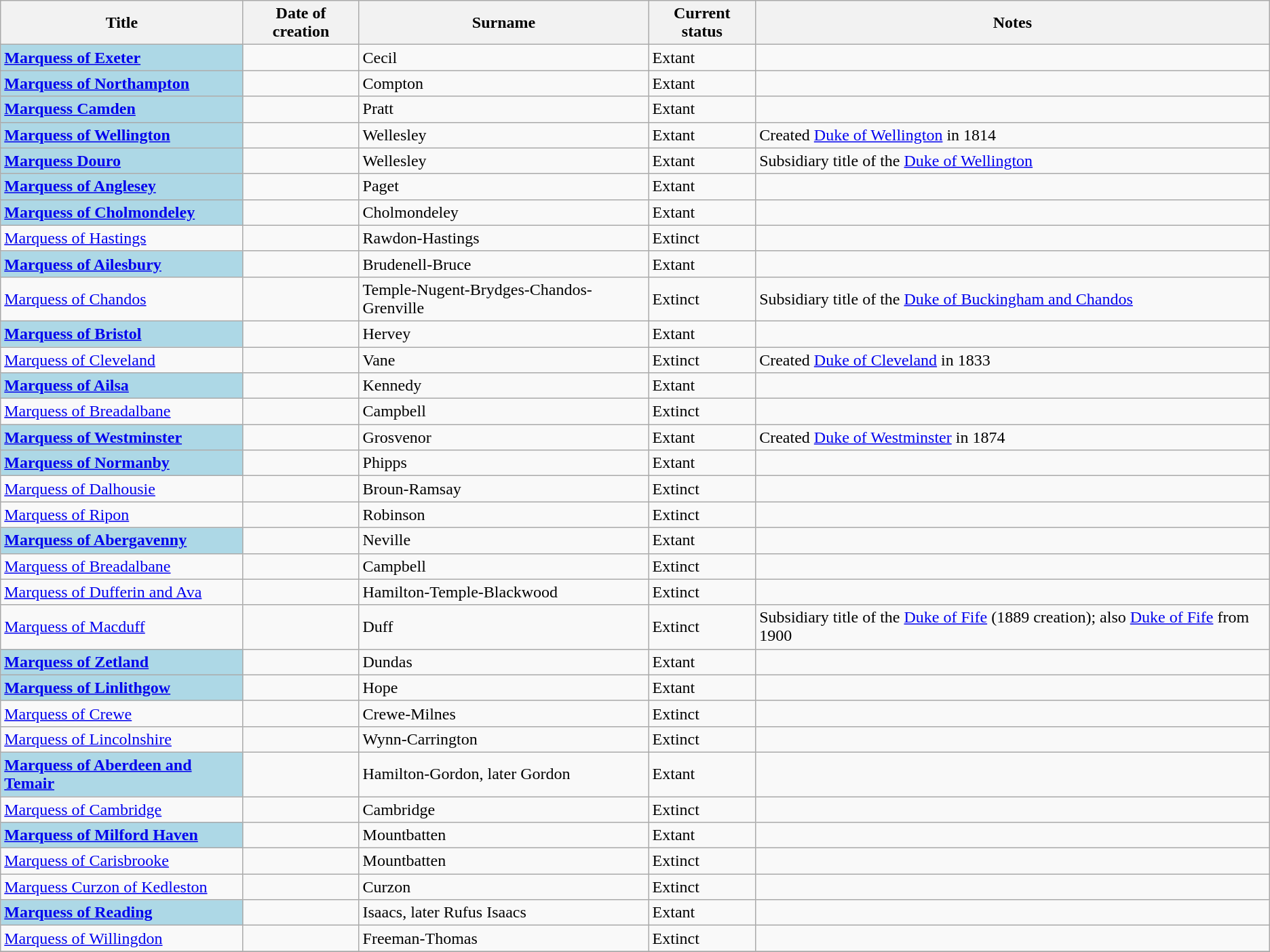<table class="wikitable sortable">
<tr>
<th>Title</th>
<th>Date of creation</th>
<th>Surname</th>
<th>Current status</th>
<th>Notes</th>
</tr>
<tr>
<td style="background:#ADD8E6;"><strong><a href='#'>Marquess of Exeter</a></strong></td>
<td></td>
<td>Cecil</td>
<td>Extant</td>
<td> </td>
</tr>
<tr>
<td style="background:#ADD8E6;"><strong><a href='#'>Marquess of Northampton</a></strong></td>
<td></td>
<td>Compton</td>
<td>Extant</td>
<td> </td>
</tr>
<tr>
<td style="background:#ADD8E6;" data-sort-value="Marquess of Camden"><strong><a href='#'>Marquess Camden</a></strong></td>
<td></td>
<td>Pratt</td>
<td>Extant</td>
<td> </td>
</tr>
<tr>
<td style="background:#ADD8E6;"><strong><a href='#'>Marquess of Wellington</a></strong></td>
<td></td>
<td>Wellesley</td>
<td>Extant</td>
<td>Created <a href='#'>Duke of Wellington</a> in 1814</td>
</tr>
<tr>
<td style="background:#ADD8E6;" data-sort-value="Marquess of Douro"><strong><a href='#'>Marquess Douro</a></strong></td>
<td></td>
<td>Wellesley</td>
<td>Extant</td>
<td>Subsidiary title of the <a href='#'>Duke of Wellington</a></td>
</tr>
<tr>
<td style="background:#ADD8E6;"><strong><a href='#'>Marquess of Anglesey</a></strong></td>
<td></td>
<td>Paget</td>
<td>Extant</td>
<td> </td>
</tr>
<tr>
<td style="background:#ADD8E6;"><strong><a href='#'>Marquess of Cholmondeley</a></strong></td>
<td></td>
<td>Cholmondeley</td>
<td>Extant</td>
<td> </td>
</tr>
<tr>
<td><a href='#'>Marquess of Hastings</a></td>
<td></td>
<td>Rawdon-Hastings</td>
<td>Extinct </td>
<td> </td>
</tr>
<tr>
<td style="background:#ADD8E6;"><strong><a href='#'>Marquess of Ailesbury</a></strong></td>
<td></td>
<td>Brudenell-Bruce</td>
<td>Extant</td>
<td> </td>
</tr>
<tr>
<td><a href='#'>Marquess of Chandos</a></td>
<td></td>
<td>Temple-Nugent-Brydges-Chandos-Grenville</td>
<td>Extinct </td>
<td>Subsidiary title of the <a href='#'>Duke of Buckingham and Chandos</a></td>
</tr>
<tr>
<td style="background:#ADD8E6;"><strong><a href='#'>Marquess of Bristol</a></strong></td>
<td></td>
<td>Hervey</td>
<td>Extant</td>
<td> </td>
</tr>
<tr>
<td><a href='#'>Marquess of Cleveland</a></td>
<td></td>
<td>Vane</td>
<td>Extinct </td>
<td>Created <a href='#'>Duke of Cleveland</a> in 1833</td>
</tr>
<tr>
<td style="background:#ADD8E6;"><strong><a href='#'>Marquess of Ailsa</a></strong></td>
<td></td>
<td>Kennedy</td>
<td>Extant</td>
<td> </td>
</tr>
<tr>
<td><a href='#'>Marquess of Breadalbane</a></td>
<td></td>
<td>Campbell</td>
<td>Extinct </td>
<td> </td>
</tr>
<tr>
<td style="background:#ADD8E6;"><strong><a href='#'>Marquess of Westminster</a></strong></td>
<td></td>
<td>Grosvenor</td>
<td>Extant</td>
<td>Created <a href='#'>Duke of Westminster</a> in 1874</td>
</tr>
<tr>
<td style="background:#ADD8E6;"><strong><a href='#'>Marquess of Normanby</a></strong></td>
<td></td>
<td>Phipps</td>
<td>Extant</td>
<td> </td>
</tr>
<tr>
<td><a href='#'>Marquess of Dalhousie</a></td>
<td></td>
<td>Broun-Ramsay</td>
<td>Extinct </td>
<td> </td>
</tr>
<tr>
<td><a href='#'>Marquess of Ripon</a></td>
<td></td>
<td>Robinson</td>
<td>Extinct </td>
<td> </td>
</tr>
<tr>
<td style="background:#ADD8E6;"><strong><a href='#'>Marquess of Abergavenny</a></strong></td>
<td></td>
<td>Neville</td>
<td>Extant</td>
<td> </td>
</tr>
<tr>
<td><a href='#'>Marquess of Breadalbane</a></td>
<td></td>
<td>Campbell</td>
<td>Extinct </td>
<td> </td>
</tr>
<tr>
<td><a href='#'>Marquess of Dufferin and Ava</a></td>
<td></td>
<td>Hamilton-Temple-Blackwood</td>
<td>Extinct </td>
<td> </td>
</tr>
<tr>
<td><a href='#'>Marquess of Macduff</a></td>
<td></td>
<td>Duff</td>
<td>Extinct </td>
<td>Subsidiary title of the <a href='#'>Duke of Fife</a> (1889 creation); also <a href='#'>Duke of Fife</a> from 1900</td>
</tr>
<tr>
<td style="background:#ADD8E6;"><strong><a href='#'>Marquess of Zetland</a></strong></td>
<td></td>
<td>Dundas</td>
<td>Extant</td>
<td> </td>
</tr>
<tr>
<td style="background:#ADD8E6;"><strong><a href='#'>Marquess of Linlithgow</a></strong></td>
<td></td>
<td>Hope</td>
<td>Extant</td>
<td> </td>
</tr>
<tr>
<td><a href='#'>Marquess of Crewe</a></td>
<td></td>
<td>Crewe-Milnes</td>
<td>Extinct </td>
<td> </td>
</tr>
<tr>
<td><a href='#'>Marquess of Lincolnshire</a></td>
<td></td>
<td>Wynn-Carrington</td>
<td>Extinct </td>
<td> </td>
</tr>
<tr>
<td style="background:#ADD8E6;"><strong><a href='#'>Marquess of Aberdeen and Temair</a></strong></td>
<td></td>
<td>Hamilton-Gordon, later Gordon</td>
<td>Extant</td>
<td> </td>
</tr>
<tr>
<td><a href='#'>Marquess of Cambridge</a></td>
<td></td>
<td>Cambridge</td>
<td>Extinct </td>
<td> </td>
</tr>
<tr>
<td style="background:#ADD8E6;"><strong><a href='#'>Marquess of Milford Haven</a></strong></td>
<td></td>
<td>Mountbatten</td>
<td>Extant</td>
<td> </td>
</tr>
<tr>
<td><a href='#'>Marquess of Carisbrooke</a></td>
<td></td>
<td>Mountbatten</td>
<td>Extinct </td>
<td> </td>
</tr>
<tr>
<td data-sort-value="Marquess of Curzon"><a href='#'>Marquess Curzon of Kedleston</a></td>
<td></td>
<td>Curzon</td>
<td>Extinct </td>
<td> </td>
</tr>
<tr>
<td style="background:#ADD8E6;"><strong><a href='#'>Marquess of Reading</a></strong></td>
<td></td>
<td>Isaacs, later Rufus Isaacs</td>
<td>Extant</td>
<td> </td>
</tr>
<tr>
<td><a href='#'>Marquess of Willingdon</a></td>
<td></td>
<td>Freeman-Thomas</td>
<td>Extinct </td>
<td> </td>
</tr>
<tr>
</tr>
</table>
